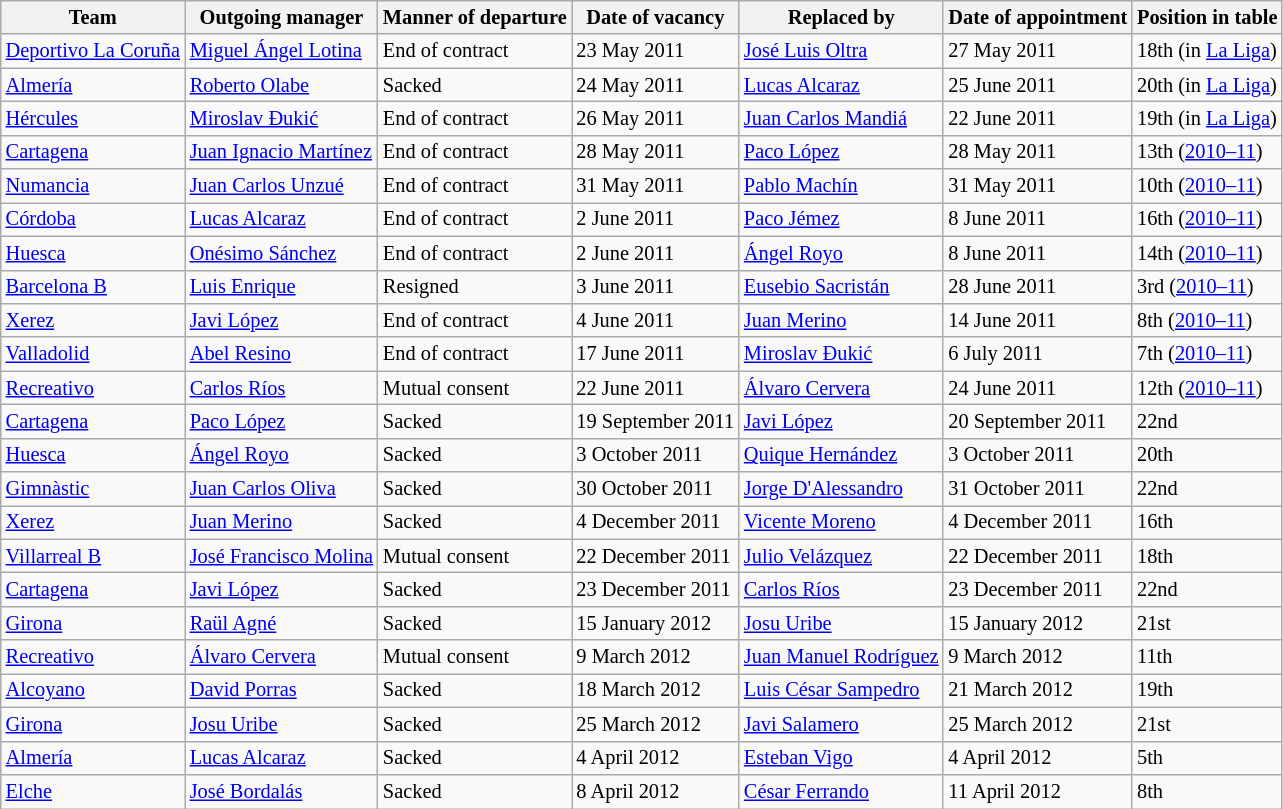<table class="wikitable sortable" " style="font-size: 85%">
<tr>
<th>Team</th>
<th>Outgoing manager</th>
<th>Manner of departure</th>
<th>Date of vacancy</th>
<th>Replaced by</th>
<th>Date of appointment</th>
<th>Position in table</th>
</tr>
<tr>
<td><a href='#'>Deportivo La Coruña</a></td>
<td> <a href='#'>Miguel Ángel Lotina</a></td>
<td>End of contract</td>
<td>23 May 2011</td>
<td> <a href='#'>José Luis Oltra</a></td>
<td>27 May 2011</td>
<td>18th (in <a href='#'>La Liga</a>)</td>
</tr>
<tr>
<td><a href='#'>Almería</a></td>
<td> <a href='#'>Roberto Olabe</a></td>
<td>Sacked</td>
<td>24 May 2011</td>
<td> <a href='#'>Lucas Alcaraz</a></td>
<td>25 June 2011</td>
<td>20th (in <a href='#'>La Liga</a>)</td>
</tr>
<tr>
<td><a href='#'>Hércules</a></td>
<td> <a href='#'>Miroslav Đukić</a></td>
<td>End of contract</td>
<td>26 May 2011</td>
<td> <a href='#'>Juan Carlos Mandiá</a></td>
<td>22 June 2011</td>
<td>19th (in <a href='#'>La Liga</a>)</td>
</tr>
<tr>
<td><a href='#'>Cartagena</a></td>
<td> <a href='#'>Juan Ignacio Martínez</a></td>
<td>End of contract</td>
<td>28 May 2011</td>
<td> <a href='#'>Paco López</a></td>
<td>28 May 2011</td>
<td>13th (<a href='#'>2010–11</a>)</td>
</tr>
<tr>
<td><a href='#'>Numancia</a></td>
<td> <a href='#'>Juan Carlos Unzué</a></td>
<td>End of contract</td>
<td>31 May 2011</td>
<td> <a href='#'>Pablo Machín</a></td>
<td>31 May 2011</td>
<td>10th (<a href='#'>2010–11</a>)</td>
</tr>
<tr>
<td><a href='#'>Córdoba</a></td>
<td> <a href='#'>Lucas Alcaraz</a></td>
<td>End of contract</td>
<td>2 June 2011</td>
<td> <a href='#'>Paco Jémez</a></td>
<td>8 June 2011</td>
<td>16th (<a href='#'>2010–11</a>)</td>
</tr>
<tr>
<td><a href='#'>Huesca</a></td>
<td> <a href='#'>Onésimo Sánchez</a></td>
<td>End of contract</td>
<td>2 June 2011</td>
<td> <a href='#'>Ángel Royo</a></td>
<td>8 June 2011</td>
<td>14th (<a href='#'>2010–11</a>)</td>
</tr>
<tr>
<td><a href='#'>Barcelona B</a></td>
<td> <a href='#'>Luis Enrique</a></td>
<td>Resigned</td>
<td>3 June 2011</td>
<td> <a href='#'>Eusebio Sacristán</a></td>
<td>28 June 2011</td>
<td>3rd (<a href='#'>2010–11</a>)</td>
</tr>
<tr>
<td><a href='#'>Xerez</a></td>
<td> <a href='#'>Javi López</a></td>
<td>End of contract</td>
<td>4 June 2011</td>
<td> <a href='#'>Juan Merino</a></td>
<td>14 June 2011</td>
<td>8th (<a href='#'>2010–11</a>)</td>
</tr>
<tr>
<td><a href='#'>Valladolid</a></td>
<td> <a href='#'>Abel Resino</a></td>
<td>End of contract</td>
<td>17 June 2011</td>
<td> <a href='#'>Miroslav Đukić</a></td>
<td>6 July 2011</td>
<td>7th (<a href='#'>2010–11</a>)</td>
</tr>
<tr>
<td><a href='#'>Recreativo</a></td>
<td> <a href='#'>Carlos Ríos</a></td>
<td>Mutual consent</td>
<td>22 June 2011</td>
<td> <a href='#'>Álvaro Cervera</a></td>
<td>24 June 2011</td>
<td>12th (<a href='#'>2010–11</a>)</td>
</tr>
<tr>
<td><a href='#'>Cartagena</a></td>
<td> <a href='#'>Paco López</a></td>
<td>Sacked</td>
<td>19 September 2011</td>
<td> <a href='#'>Javi López</a></td>
<td>20 September 2011</td>
<td>22nd</td>
</tr>
<tr>
<td><a href='#'>Huesca</a></td>
<td> <a href='#'>Ángel Royo</a></td>
<td>Sacked</td>
<td>3 October 2011</td>
<td> <a href='#'>Quique Hernández</a></td>
<td>3 October 2011</td>
<td>20th</td>
</tr>
<tr>
<td><a href='#'>Gimnàstic</a></td>
<td> <a href='#'>Juan Carlos Oliva</a></td>
<td>Sacked</td>
<td>30 October 2011</td>
<td> <a href='#'>Jorge D'Alessandro</a></td>
<td>31 October 2011</td>
<td>22nd</td>
</tr>
<tr>
<td><a href='#'>Xerez</a></td>
<td> <a href='#'>Juan Merino</a></td>
<td>Sacked</td>
<td>4 December 2011</td>
<td> <a href='#'>Vicente Moreno</a></td>
<td>4 December 2011</td>
<td>16th</td>
</tr>
<tr>
<td><a href='#'>Villarreal B</a></td>
<td> <a href='#'>José Francisco Molina</a></td>
<td>Mutual consent</td>
<td>22 December 2011</td>
<td> <a href='#'>Julio Velázquez</a></td>
<td>22 December 2011</td>
<td>18th</td>
</tr>
<tr>
<td><a href='#'>Cartagena</a></td>
<td> <a href='#'>Javi López</a></td>
<td>Sacked</td>
<td>23 December 2011</td>
<td> <a href='#'>Carlos Ríos</a></td>
<td>23 December 2011</td>
<td>22nd</td>
</tr>
<tr>
<td><a href='#'>Girona</a></td>
<td> <a href='#'>Raül Agné</a></td>
<td>Sacked</td>
<td>15 January 2012</td>
<td> <a href='#'>Josu Uribe</a></td>
<td>15 January 2012</td>
<td>21st</td>
</tr>
<tr>
<td><a href='#'>Recreativo</a></td>
<td> <a href='#'>Álvaro Cervera</a></td>
<td>Mutual consent</td>
<td>9 March 2012</td>
<td> <a href='#'>Juan Manuel Rodríguez</a></td>
<td>9 March 2012</td>
<td>11th</td>
</tr>
<tr>
<td><a href='#'>Alcoyano</a></td>
<td> <a href='#'>David Porras</a></td>
<td>Sacked</td>
<td>18 March 2012</td>
<td> <a href='#'>Luis César Sampedro</a></td>
<td>21 March 2012</td>
<td>19th</td>
</tr>
<tr>
<td><a href='#'>Girona</a></td>
<td> <a href='#'>Josu Uribe</a></td>
<td>Sacked</td>
<td>25 March 2012</td>
<td> <a href='#'>Javi Salamero</a></td>
<td>25 March 2012</td>
<td>21st</td>
</tr>
<tr>
<td><a href='#'>Almería</a></td>
<td> <a href='#'>Lucas Alcaraz</a></td>
<td>Sacked</td>
<td>4 April 2012</td>
<td> <a href='#'>Esteban Vigo</a></td>
<td>4 April 2012</td>
<td>5th</td>
</tr>
<tr>
<td><a href='#'>Elche</a></td>
<td> <a href='#'>José Bordalás</a></td>
<td>Sacked</td>
<td>8 April 2012</td>
<td> <a href='#'>César Ferrando</a></td>
<td>11 April 2012</td>
<td>8th</td>
</tr>
</table>
